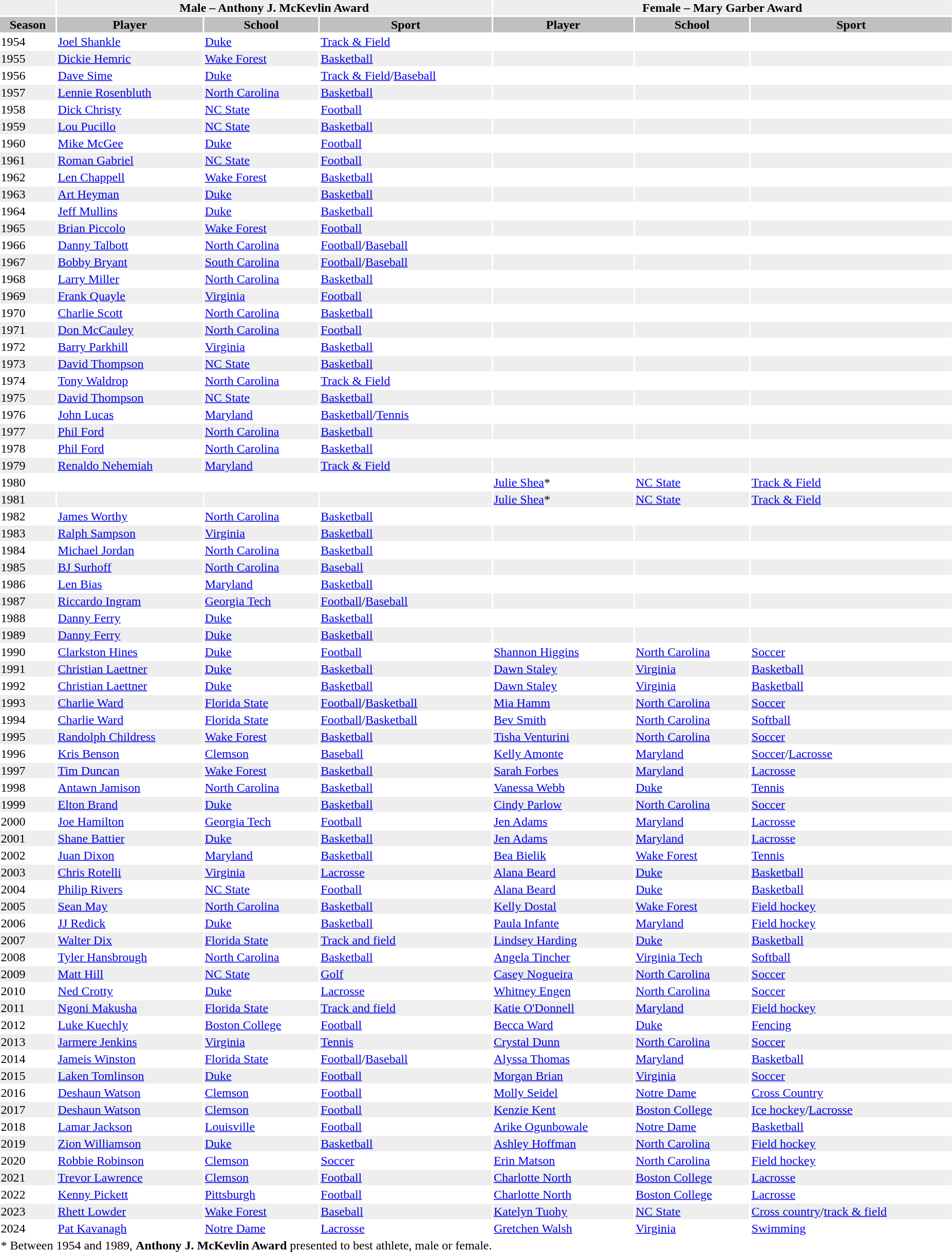<table class="toccolours" width=98%>
<tr bgcolor=#eeeeee>
<th></th>
<th colspan=3>Male – Anthony J. McKevlin Award</th>
<th colspan=3>Female – Mary Garber Award</th>
</tr>
<tr bgcolor=silver>
<th>Season</th>
<th>Player</th>
<th>School</th>
<th>Sport</th>
<th>Player</th>
<th>School</th>
<th>Sport</th>
</tr>
<tr>
<td>1954</td>
<td><a href='#'>Joel Shankle</a></td>
<td><a href='#'>Duke</a></td>
<td><a href='#'>Track & Field</a></td>
<td></td>
<td></td>
<td></td>
</tr>
<tr bgcolor=#eeeeee>
<td>1955</td>
<td><a href='#'>Dickie Hemric</a></td>
<td><a href='#'>Wake Forest</a></td>
<td><a href='#'>Basketball</a></td>
<td></td>
<td></td>
<td></td>
</tr>
<tr>
<td>1956</td>
<td><a href='#'>Dave Sime</a></td>
<td><a href='#'>Duke</a></td>
<td><a href='#'>Track & Field</a>/<a href='#'>Baseball</a></td>
<td></td>
<td></td>
<td></td>
</tr>
<tr bgcolor=#eeeeee>
<td>1957</td>
<td><a href='#'>Lennie Rosenbluth</a></td>
<td><a href='#'>North Carolina</a></td>
<td><a href='#'>Basketball</a></td>
<td></td>
<td></td>
<td></td>
</tr>
<tr>
<td>1958</td>
<td><a href='#'>Dick Christy</a></td>
<td><a href='#'>NC State</a></td>
<td><a href='#'>Football</a></td>
<td></td>
<td></td>
<td></td>
</tr>
<tr bgcolor=#eeeeee>
<td>1959</td>
<td><a href='#'>Lou Pucillo</a></td>
<td><a href='#'>NC State</a></td>
<td><a href='#'>Basketball</a></td>
<td></td>
<td></td>
<td></td>
</tr>
<tr>
<td>1960</td>
<td><a href='#'>Mike McGee</a></td>
<td><a href='#'>Duke</a></td>
<td><a href='#'>Football</a></td>
<td></td>
<td></td>
<td></td>
</tr>
<tr bgcolor=#eeeeee>
<td>1961</td>
<td><a href='#'>Roman Gabriel</a></td>
<td><a href='#'>NC State</a></td>
<td><a href='#'>Football</a></td>
<td></td>
<td></td>
<td></td>
</tr>
<tr>
<td>1962</td>
<td><a href='#'>Len Chappell</a></td>
<td><a href='#'>Wake Forest</a></td>
<td><a href='#'>Basketball</a></td>
<td></td>
<td></td>
<td></td>
</tr>
<tr bgcolor=#eeeeee>
<td>1963</td>
<td><a href='#'>Art Heyman</a></td>
<td><a href='#'>Duke</a></td>
<td><a href='#'>Basketball</a></td>
<td></td>
<td></td>
<td></td>
</tr>
<tr>
<td>1964</td>
<td><a href='#'>Jeff Mullins</a></td>
<td><a href='#'>Duke</a></td>
<td><a href='#'>Basketball</a></td>
<td></td>
<td></td>
<td></td>
</tr>
<tr bgcolor=#eeeeee>
<td>1965</td>
<td><a href='#'>Brian Piccolo</a></td>
<td><a href='#'>Wake Forest</a></td>
<td><a href='#'>Football</a></td>
<td></td>
<td></td>
<td></td>
</tr>
<tr>
<td>1966</td>
<td><a href='#'>Danny Talbott</a></td>
<td><a href='#'>North Carolina</a></td>
<td><a href='#'>Football</a>/<a href='#'>Baseball</a></td>
<td></td>
<td></td>
<td></td>
</tr>
<tr bgcolor=#eeeeee>
<td>1967</td>
<td><a href='#'>Bobby Bryant</a></td>
<td><a href='#'>South Carolina</a></td>
<td><a href='#'>Football</a>/<a href='#'>Baseball</a></td>
<td></td>
<td></td>
<td></td>
</tr>
<tr>
<td>1968</td>
<td><a href='#'>Larry Miller</a></td>
<td><a href='#'>North Carolina</a></td>
<td><a href='#'>Basketball</a></td>
<td></td>
<td></td>
<td></td>
</tr>
<tr bgcolor=#eeeeee>
<td>1969</td>
<td><a href='#'>Frank Quayle</a></td>
<td><a href='#'>Virginia</a></td>
<td><a href='#'>Football</a></td>
<td></td>
<td></td>
<td></td>
</tr>
<tr>
<td>1970</td>
<td><a href='#'>Charlie Scott</a></td>
<td><a href='#'>North Carolina</a></td>
<td><a href='#'>Basketball</a></td>
<td></td>
<td></td>
<td></td>
</tr>
<tr bgcolor=#eeeeee>
<td>1971</td>
<td><a href='#'>Don McCauley</a></td>
<td><a href='#'>North Carolina</a></td>
<td><a href='#'>Football</a></td>
<td></td>
<td></td>
<td></td>
</tr>
<tr>
<td>1972</td>
<td><a href='#'>Barry Parkhill</a></td>
<td><a href='#'>Virginia</a></td>
<td><a href='#'>Basketball</a></td>
<td></td>
<td></td>
<td></td>
</tr>
<tr bgcolor=#eeeeee>
<td>1973</td>
<td><a href='#'>David Thompson</a></td>
<td><a href='#'>NC State</a></td>
<td><a href='#'>Basketball</a></td>
<td></td>
<td></td>
<td></td>
</tr>
<tr>
<td>1974</td>
<td><a href='#'>Tony Waldrop</a></td>
<td><a href='#'>North Carolina</a></td>
<td><a href='#'>Track & Field</a></td>
<td></td>
<td></td>
<td></td>
</tr>
<tr bgcolor=#eeeeee>
<td>1975</td>
<td><a href='#'>David Thompson</a></td>
<td><a href='#'>NC State</a></td>
<td><a href='#'>Basketball</a></td>
<td></td>
<td></td>
<td></td>
</tr>
<tr>
<td>1976</td>
<td><a href='#'>John Lucas</a></td>
<td><a href='#'>Maryland</a></td>
<td><a href='#'>Basketball</a>/<a href='#'>Tennis</a></td>
<td></td>
<td></td>
<td></td>
</tr>
<tr bgcolor=#eeeeee>
<td>1977</td>
<td><a href='#'>Phil Ford</a></td>
<td><a href='#'>North Carolina</a></td>
<td><a href='#'>Basketball</a></td>
<td></td>
<td></td>
<td></td>
</tr>
<tr>
<td>1978</td>
<td><a href='#'>Phil Ford</a></td>
<td><a href='#'>North Carolina</a></td>
<td><a href='#'>Basketball</a></td>
<td></td>
<td></td>
<td></td>
</tr>
<tr bgcolor=#eeeeee>
<td>1979</td>
<td><a href='#'>Renaldo Nehemiah</a></td>
<td><a href='#'>Maryland</a></td>
<td><a href='#'>Track & Field</a></td>
<td></td>
<td></td>
<td></td>
</tr>
<tr>
<td>1980</td>
<td></td>
<td></td>
<td></td>
<td><a href='#'>Julie Shea</a>*</td>
<td><a href='#'>NC State</a></td>
<td><a href='#'>Track & Field</a></td>
</tr>
<tr bgcolor=#eeeeee>
<td>1981</td>
<td></td>
<td></td>
<td></td>
<td><a href='#'>Julie Shea</a>*</td>
<td><a href='#'>NC State</a></td>
<td><a href='#'>Track & Field</a></td>
</tr>
<tr>
<td>1982</td>
<td><a href='#'>James Worthy</a></td>
<td><a href='#'>North Carolina</a></td>
<td><a href='#'>Basketball</a></td>
<td></td>
<td></td>
<td></td>
</tr>
<tr bgcolor=#eeeeee>
<td>1983</td>
<td><a href='#'>Ralph Sampson</a></td>
<td><a href='#'>Virginia</a></td>
<td><a href='#'>Basketball</a></td>
<td></td>
<td></td>
<td></td>
</tr>
<tr>
<td>1984</td>
<td><a href='#'>Michael Jordan</a></td>
<td><a href='#'>North Carolina</a></td>
<td><a href='#'>Basketball</a></td>
<td></td>
<td></td>
<td></td>
</tr>
<tr bgcolor=#eeeeee>
<td>1985</td>
<td><a href='#'>BJ Surhoff</a></td>
<td><a href='#'>North Carolina</a></td>
<td><a href='#'>Baseball</a></td>
<td></td>
<td></td>
<td></td>
</tr>
<tr>
<td>1986</td>
<td><a href='#'>Len Bias</a></td>
<td><a href='#'>Maryland</a></td>
<td><a href='#'>Basketball</a></td>
<td></td>
<td></td>
<td></td>
</tr>
<tr bgcolor=#eeeeee>
<td>1987</td>
<td><a href='#'>Riccardo Ingram</a></td>
<td><a href='#'>Georgia Tech</a></td>
<td><a href='#'>Football</a>/<a href='#'>Baseball</a></td>
<td></td>
<td></td>
<td></td>
</tr>
<tr>
<td>1988</td>
<td><a href='#'>Danny Ferry</a></td>
<td><a href='#'>Duke</a></td>
<td><a href='#'>Basketball</a></td>
<td></td>
<td></td>
<td></td>
</tr>
<tr bgcolor=#eeeeee>
<td>1989</td>
<td><a href='#'>Danny Ferry</a></td>
<td><a href='#'>Duke</a></td>
<td><a href='#'>Basketball</a></td>
<td></td>
<td></td>
<td></td>
</tr>
<tr>
<td>1990</td>
<td><a href='#'>Clarkston Hines</a></td>
<td><a href='#'>Duke</a></td>
<td><a href='#'>Football</a></td>
<td><a href='#'>Shannon Higgins</a></td>
<td><a href='#'>North Carolina</a></td>
<td><a href='#'>Soccer</a></td>
</tr>
<tr bgcolor=#eeeeee>
<td>1991</td>
<td><a href='#'>Christian Laettner</a></td>
<td><a href='#'>Duke</a></td>
<td><a href='#'>Basketball</a></td>
<td><a href='#'>Dawn Staley</a></td>
<td><a href='#'>Virginia</a></td>
<td><a href='#'>Basketball</a></td>
</tr>
<tr>
<td>1992</td>
<td><a href='#'>Christian Laettner</a></td>
<td><a href='#'>Duke</a></td>
<td><a href='#'>Basketball</a></td>
<td><a href='#'>Dawn Staley</a></td>
<td><a href='#'>Virginia</a></td>
<td><a href='#'>Basketball</a></td>
</tr>
<tr bgcolor=#eeeeee>
<td>1993</td>
<td><a href='#'>Charlie Ward</a></td>
<td><a href='#'>Florida State</a></td>
<td><a href='#'>Football</a>/<a href='#'>Basketball</a></td>
<td><a href='#'>Mia Hamm</a></td>
<td><a href='#'>North Carolina</a></td>
<td><a href='#'>Soccer</a></td>
</tr>
<tr>
<td>1994</td>
<td><a href='#'>Charlie Ward</a></td>
<td><a href='#'>Florida State</a></td>
<td><a href='#'>Football</a>/<a href='#'>Basketball</a></td>
<td><a href='#'>Bev Smith</a></td>
<td><a href='#'>North Carolina</a></td>
<td><a href='#'>Softball</a></td>
</tr>
<tr bgcolor=#eeeeee>
<td>1995</td>
<td><a href='#'>Randolph Childress</a></td>
<td><a href='#'>Wake Forest</a></td>
<td><a href='#'>Basketball</a></td>
<td><a href='#'>Tisha Venturini</a></td>
<td><a href='#'>North Carolina</a></td>
<td><a href='#'>Soccer</a></td>
</tr>
<tr>
<td>1996</td>
<td><a href='#'>Kris Benson</a></td>
<td><a href='#'>Clemson</a></td>
<td><a href='#'>Baseball</a></td>
<td><a href='#'>Kelly Amonte</a></td>
<td><a href='#'>Maryland</a></td>
<td><a href='#'>Soccer</a>/<a href='#'>Lacrosse</a></td>
</tr>
<tr bgcolor=#eeeeee>
<td>1997</td>
<td><a href='#'>Tim Duncan</a></td>
<td><a href='#'>Wake Forest</a></td>
<td><a href='#'>Basketball</a></td>
<td><a href='#'>Sarah Forbes</a></td>
<td><a href='#'>Maryland</a></td>
<td><a href='#'>Lacrosse</a></td>
</tr>
<tr>
<td>1998</td>
<td><a href='#'>Antawn Jamison</a></td>
<td><a href='#'>North Carolina</a></td>
<td><a href='#'>Basketball</a></td>
<td><a href='#'>Vanessa Webb</a></td>
<td><a href='#'>Duke</a></td>
<td><a href='#'>Tennis</a></td>
</tr>
<tr bgcolor=#eeeeee>
<td>1999</td>
<td><a href='#'>Elton Brand</a></td>
<td><a href='#'>Duke</a></td>
<td><a href='#'>Basketball</a></td>
<td><a href='#'>Cindy Parlow</a></td>
<td><a href='#'>North Carolina</a></td>
<td><a href='#'>Soccer</a></td>
</tr>
<tr>
<td>2000</td>
<td><a href='#'>Joe Hamilton</a></td>
<td><a href='#'>Georgia Tech</a></td>
<td><a href='#'>Football</a></td>
<td><a href='#'>Jen Adams</a></td>
<td><a href='#'>Maryland</a></td>
<td><a href='#'>Lacrosse</a></td>
</tr>
<tr bgcolor=#eeeeee>
<td>2001</td>
<td><a href='#'>Shane Battier</a></td>
<td><a href='#'>Duke</a></td>
<td><a href='#'>Basketball</a></td>
<td><a href='#'>Jen Adams</a></td>
<td><a href='#'>Maryland</a></td>
<td><a href='#'>Lacrosse</a></td>
</tr>
<tr>
<td>2002</td>
<td><a href='#'>Juan Dixon</a></td>
<td><a href='#'>Maryland</a></td>
<td><a href='#'>Basketball</a></td>
<td><a href='#'>Bea Bielik</a></td>
<td><a href='#'>Wake Forest</a></td>
<td><a href='#'>Tennis</a></td>
</tr>
<tr bgcolor=#eeeeee>
<td>2003</td>
<td><a href='#'>Chris Rotelli</a></td>
<td><a href='#'>Virginia</a></td>
<td><a href='#'>Lacrosse</a></td>
<td><a href='#'>Alana Beard</a></td>
<td><a href='#'>Duke</a></td>
<td><a href='#'>Basketball</a></td>
</tr>
<tr>
<td>2004</td>
<td><a href='#'>Philip Rivers</a></td>
<td><a href='#'>NC State</a></td>
<td><a href='#'>Football</a></td>
<td><a href='#'>Alana Beard</a></td>
<td><a href='#'>Duke</a></td>
<td><a href='#'>Basketball</a></td>
</tr>
<tr bgcolor=#eeeeee>
<td>2005</td>
<td><a href='#'>Sean May</a></td>
<td><a href='#'>North Carolina</a></td>
<td><a href='#'>Basketball</a></td>
<td><a href='#'>Kelly Dostal</a></td>
<td><a href='#'>Wake Forest</a></td>
<td><a href='#'>Field hockey</a></td>
</tr>
<tr>
<td>2006</td>
<td><a href='#'>JJ Redick</a></td>
<td><a href='#'>Duke</a></td>
<td><a href='#'>Basketball</a></td>
<td><a href='#'>Paula Infante</a></td>
<td><a href='#'>Maryland</a></td>
<td><a href='#'>Field hockey</a></td>
</tr>
<tr bgcolor=#eeeeee>
<td>2007</td>
<td><a href='#'>Walter Dix</a></td>
<td><a href='#'>Florida State</a></td>
<td><a href='#'>Track and field</a></td>
<td><a href='#'>Lindsey Harding</a></td>
<td><a href='#'>Duke</a></td>
<td><a href='#'>Basketball</a></td>
</tr>
<tr>
<td>2008</td>
<td><a href='#'>Tyler Hansbrough</a></td>
<td><a href='#'>North Carolina</a></td>
<td><a href='#'>Basketball</a></td>
<td><a href='#'>Angela Tincher</a></td>
<td><a href='#'>Virginia Tech</a></td>
<td><a href='#'>Softball</a></td>
</tr>
<tr bgcolor=#eeeeee>
<td>2009</td>
<td><a href='#'>Matt Hill</a></td>
<td><a href='#'>NC State</a></td>
<td><a href='#'>Golf</a></td>
<td><a href='#'>Casey Nogueira</a></td>
<td><a href='#'>North Carolina</a></td>
<td><a href='#'>Soccer</a></td>
</tr>
<tr>
<td>2010</td>
<td><a href='#'>Ned Crotty</a></td>
<td><a href='#'>Duke</a></td>
<td><a href='#'>Lacrosse</a></td>
<td><a href='#'>Whitney Engen</a></td>
<td><a href='#'>North Carolina</a></td>
<td><a href='#'>Soccer</a></td>
</tr>
<tr bgcolor=#eeeeee>
<td>2011</td>
<td><a href='#'>Ngoni Makusha</a></td>
<td><a href='#'>Florida State</a></td>
<td><a href='#'>Track and field</a></td>
<td><a href='#'>Katie O'Donnell</a></td>
<td><a href='#'>Maryland</a></td>
<td><a href='#'>Field hockey</a></td>
</tr>
<tr>
<td>2012</td>
<td><a href='#'>Luke Kuechly</a></td>
<td><a href='#'>Boston College</a></td>
<td><a href='#'>Football</a></td>
<td><a href='#'>Becca Ward</a></td>
<td><a href='#'>Duke</a></td>
<td><a href='#'>Fencing</a></td>
</tr>
<tr bgcolor=#eeeeee>
<td>2013</td>
<td><a href='#'>Jarmere Jenkins</a></td>
<td><a href='#'>Virginia</a></td>
<td><a href='#'>Tennis</a></td>
<td><a href='#'>Crystal Dunn</a></td>
<td><a href='#'>North Carolina</a></td>
<td><a href='#'>Soccer</a></td>
</tr>
<tr>
<td>2014</td>
<td><a href='#'>Jameis Winston</a></td>
<td><a href='#'>Florida State</a></td>
<td><a href='#'>Football</a>/<a href='#'>Baseball</a></td>
<td><a href='#'>Alyssa Thomas</a></td>
<td><a href='#'>Maryland</a></td>
<td><a href='#'>Basketball</a></td>
</tr>
<tr bgcolor=#eeeeee>
<td>2015</td>
<td><a href='#'>Laken Tomlinson</a></td>
<td><a href='#'>Duke</a></td>
<td><a href='#'>Football</a></td>
<td><a href='#'>Morgan Brian</a></td>
<td><a href='#'>Virginia</a></td>
<td><a href='#'>Soccer</a></td>
</tr>
<tr>
<td>2016</td>
<td><a href='#'>Deshaun Watson</a></td>
<td><a href='#'>Clemson</a></td>
<td><a href='#'>Football</a></td>
<td><a href='#'>Molly Seidel</a></td>
<td><a href='#'>Notre Dame</a></td>
<td><a href='#'>Cross Country</a></td>
</tr>
<tr bgcolor=#eee>
<td>2017</td>
<td><a href='#'>Deshaun Watson</a></td>
<td><a href='#'>Clemson</a></td>
<td><a href='#'>Football</a></td>
<td><a href='#'>Kenzie Kent</a></td>
<td><a href='#'>Boston College</a></td>
<td><a href='#'>Ice hockey</a>/<a href='#'>Lacrosse</a></td>
</tr>
<tr>
<td>2018</td>
<td><a href='#'>Lamar Jackson</a></td>
<td><a href='#'>Louisville</a></td>
<td><a href='#'>Football</a></td>
<td><a href='#'>Arike Ogunbowale</a></td>
<td><a href='#'>Notre Dame</a></td>
<td><a href='#'>Basketball</a></td>
</tr>
<tr bgcolor=#eee>
<td>2019</td>
<td><a href='#'>Zion Williamson</a></td>
<td><a href='#'>Duke</a></td>
<td><a href='#'>Basketball</a></td>
<td><a href='#'>Ashley Hoffman</a></td>
<td><a href='#'>North Carolina</a></td>
<td><a href='#'>Field hockey</a></td>
</tr>
<tr>
<td>2020</td>
<td><a href='#'>Robbie Robinson</a></td>
<td><a href='#'>Clemson</a></td>
<td><a href='#'>Soccer</a></td>
<td><a href='#'>Erin Matson</a></td>
<td><a href='#'>North Carolina</a></td>
<td><a href='#'>Field hockey</a></td>
</tr>
<tr bgcolor=#eee>
<td>2021</td>
<td><a href='#'>Trevor Lawrence</a></td>
<td><a href='#'>Clemson</a></td>
<td><a href='#'>Football</a></td>
<td><a href='#'>Charlotte North</a></td>
<td><a href='#'>Boston College</a></td>
<td><a href='#'>Lacrosse</a></td>
</tr>
<tr>
<td>2022</td>
<td><a href='#'>Kenny Pickett</a></td>
<td><a href='#'>Pittsburgh</a></td>
<td><a href='#'>Football</a></td>
<td><a href='#'>Charlotte North</a></td>
<td><a href='#'>Boston College</a></td>
<td><a href='#'>Lacrosse</a></td>
</tr>
<tr bgcolor=#eee>
<td>2023</td>
<td><a href='#'>Rhett Lowder</a></td>
<td><a href='#'>Wake Forest</a></td>
<td><a href='#'>Baseball</a></td>
<td><a href='#'>Katelyn Tuohy</a></td>
<td><a href='#'>NC State</a></td>
<td><a href='#'>Cross country</a>/<a href='#'>track & field</a></td>
</tr>
<tr>
<td>2024</td>
<td><a href='#'>Pat Kavanagh</a></td>
<td><a href='#'>Notre Dame</a></td>
<td><a href='#'>Lacrosse</a></td>
<td><a href='#'>Gretchen Walsh</a></td>
<td><a href='#'>Virginia</a></td>
<td><a href='#'>Swimming</a></td>
</tr>
<tr>
<td colspan=7>* Between 1954 and 1989, <strong>Anthony J. McKevlin Award</strong> presented to best athlete, male or female.</td>
</tr>
</table>
